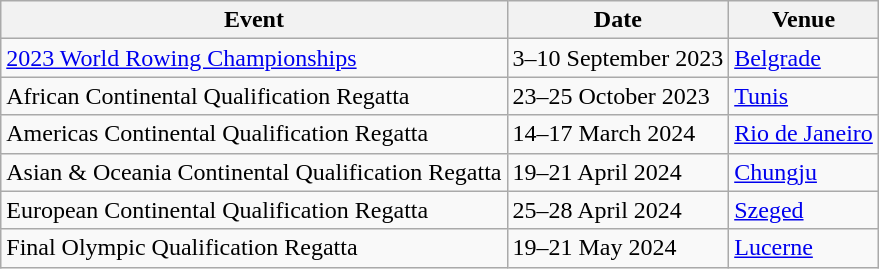<table class="wikitable">
<tr>
<th>Event</th>
<th>Date</th>
<th>Venue</th>
</tr>
<tr>
<td><a href='#'>2023 World Rowing Championships</a></td>
<td>3–10 September 2023</td>
<td> <a href='#'>Belgrade</a></td>
</tr>
<tr>
<td>African Continental Qualification Regatta</td>
<td>23–25 October 2023</td>
<td> <a href='#'>Tunis</a></td>
</tr>
<tr>
<td>Americas Continental Qualification Regatta</td>
<td>14–17 March 2024</td>
<td> <a href='#'>Rio de Janeiro</a></td>
</tr>
<tr>
<td>Asian & Oceania Continental Qualification Regatta</td>
<td>19–21 April 2024</td>
<td> <a href='#'>Chungju</a></td>
</tr>
<tr>
<td>European Continental Qualification Regatta</td>
<td>25–28 April 2024</td>
<td> <a href='#'>Szeged</a></td>
</tr>
<tr>
<td>Final Olympic Qualification Regatta</td>
<td>19–21 May 2024</td>
<td> <a href='#'>Lucerne</a></td>
</tr>
</table>
